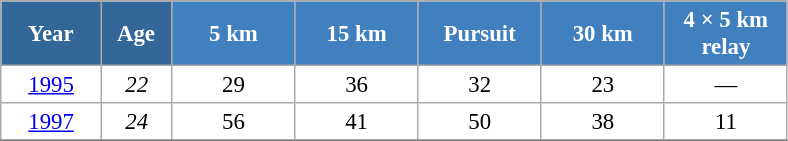<table class="wikitable" style="font-size:95%; text-align:center; border:grey solid 1px; border-collapse:collapse; background:#ffffff;">
<tr>
<th style="background-color:#369; color:white; width:60px;"> Year </th>
<th style="background-color:#369; color:white; width:40px;"> Age </th>
<th style="background-color:#4180be; color:white; width:75px;"> 5 km </th>
<th style="background-color:#4180be; color:white; width:75px;"> 15 km </th>
<th style="background-color:#4180be; color:white; width:75px;"> Pursuit </th>
<th style="background-color:#4180be; color:white; width:75px;"> 30 km </th>
<th style="background-color:#4180be; color:white; width:75px;"> 4 × 5 km <br> relay </th>
</tr>
<tr>
<td><a href='#'>1995</a></td>
<td><em>22</em></td>
<td>29</td>
<td>36</td>
<td>32</td>
<td>23</td>
<td>—</td>
</tr>
<tr>
<td><a href='#'>1997</a></td>
<td><em>24</em></td>
<td>56</td>
<td>41</td>
<td>50</td>
<td>38</td>
<td>11</td>
</tr>
<tr>
</tr>
</table>
